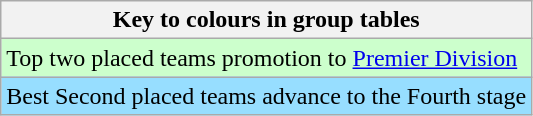<table class="wikitable">
<tr>
<th>Key to colours in group tables</th>
</tr>
<tr bgcolor=#ccffcc>
<td>Top two placed teams promotion to <a href='#'>Premier Division</a></td>
</tr>
<tr bgcolor=#97deff>
<td>Best Second placed teams advance to the Fourth stage</td>
</tr>
</table>
